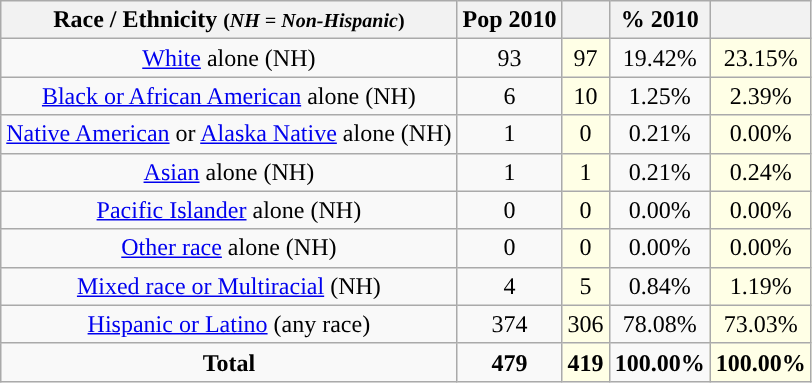<table class="wikitable" style="text-align:center;">
<tr>
<th>Race / Ethnicity <small>(<em>NH = Non-Hispanic</em>)</small></th>
<th>Pop 2010</th>
<th></th>
<th>% 2010</th>
<th></th>
</tr>
<tr>
<td><a href='#'>White</a> alone (NH)</td>
<td>93</td>
<td style='background: #ffffe6;'>97</td>
<td>19.42%</td>
<td style='background: #ffffe6;'>23.15%</td>
</tr>
<tr>
<td><a href='#'>Black or African American</a> alone (NH)</td>
<td>6</td>
<td style='background: #ffffe6;'>10</td>
<td>1.25%</td>
<td style='background: #ffffe6;'>2.39%</td>
</tr>
<tr>
<td><a href='#'>Native American</a> or <a href='#'>Alaska Native</a> alone (NH)</td>
<td>1</td>
<td style='background: #ffffe6;'>0</td>
<td>0.21%</td>
<td style='background: #ffffe6;'>0.00%</td>
</tr>
<tr>
<td><a href='#'>Asian</a> alone (NH)</td>
<td>1</td>
<td style='background: #ffffe6;'>1</td>
<td>0.21%</td>
<td style='background: #ffffe6;'>0.24%</td>
</tr>
<tr>
<td><a href='#'>Pacific Islander</a> alone (NH)</td>
<td>0</td>
<td style='background: #ffffe6;'>0</td>
<td>0.00%</td>
<td style='background: #ffffe6;'>0.00%</td>
</tr>
<tr>
<td><a href='#'>Other race</a> alone (NH)</td>
<td>0</td>
<td style='background: #ffffe6;'>0</td>
<td>0.00%</td>
<td style='background: #ffffe6;'>0.00%</td>
</tr>
<tr>
<td><a href='#'>Mixed race or Multiracial</a> (NH)</td>
<td>4</td>
<td style='background: #ffffe6;'>5</td>
<td>0.84%</td>
<td style='background: #ffffe6;'>1.19%</td>
</tr>
<tr>
<td><a href='#'>Hispanic or Latino</a> (any race)</td>
<td>374</td>
<td style='background: #ffffe6;'>306</td>
<td>78.08%</td>
<td style='background: #ffffe6;'>73.03%</td>
</tr>
<tr>
<td><strong>Total</strong></td>
<td><strong>479</strong></td>
<td style='background: #ffffe6;'><strong>419</strong></td>
<td><strong>100.00%</strong></td>
<td style='background: #ffffe6;'><strong>100.00%</strong></td>
</tr>
</table>
